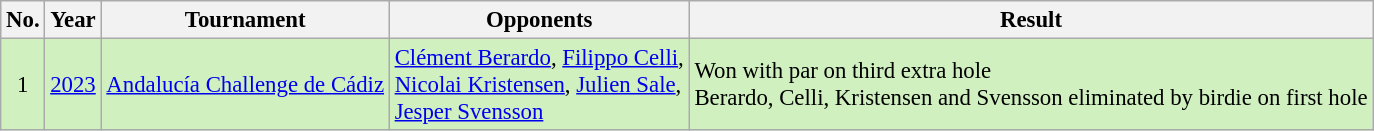<table class="wikitable" style="font-size:95%;">
<tr>
<th>No.</th>
<th>Year</th>
<th>Tournament</th>
<th>Opponents</th>
<th>Result</th>
</tr>
<tr style="background:#D0F0C0;">
<td align=center>1</td>
<td><a href='#'>2023</a></td>
<td><a href='#'>Andalucía Challenge de Cádiz</a></td>
<td> <a href='#'>Clément Berardo</a>,  <a href='#'>Filippo Celli</a>,<br> <a href='#'>Nicolai Kristensen</a>,  <a href='#'>Julien Sale</a>,<br> <a href='#'>Jesper Svensson</a></td>
<td>Won with par on third extra hole<br>Berardo, Celli, Kristensen and Svensson eliminated by birdie on first hole</td>
</tr>
</table>
